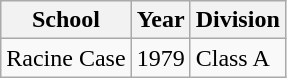<table class="wikitable">
<tr>
<th>School</th>
<th>Year</th>
<th>Division</th>
</tr>
<tr>
<td>Racine Case</td>
<td>1979</td>
<td>Class A</td>
</tr>
</table>
